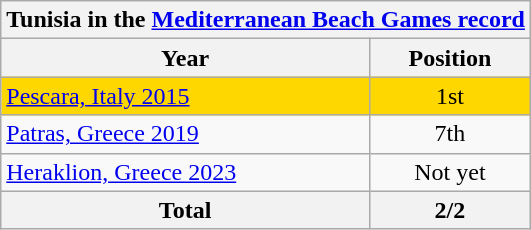<table class="wikitable" style="text-align: center;">
<tr>
<th colspan=2>Tunisia in the <a href='#'>Mediterranean Beach Games record</a></th>
</tr>
<tr>
<th>Year</th>
<th width="100">Position</th>
</tr>
<tr bgcolor=gold>
<td align=left> <a href='#'>Pescara, Italy 2015</a></td>
<td>1st</td>
</tr>
<tr>
<td align=left> <a href='#'>Patras, Greece 2019</a></td>
<td>7th</td>
</tr>
<tr>
<td align=left> <a href='#'>Heraklion, Greece 2023</a></td>
<td>Not yet</td>
</tr>
<tr>
<th>Total</th>
<th>2/2</th>
</tr>
</table>
